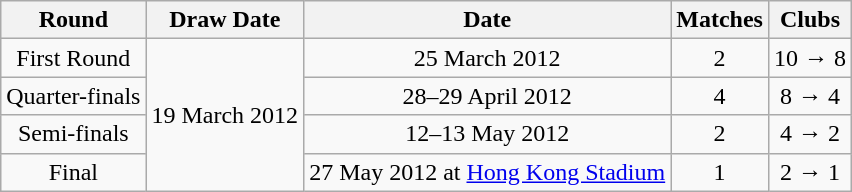<table class="wikitable">
<tr>
<th>Round</th>
<th>Draw Date</th>
<th>Date</th>
<th>Matches</th>
<th>Clubs</th>
</tr>
<tr align=center>
<td>First Round</td>
<td rowspan="4">19 March 2012</td>
<td>25 March 2012</td>
<td>2</td>
<td>10 → 8</td>
</tr>
<tr align=center>
<td>Quarter-finals</td>
<td>28–29 April 2012</td>
<td>4</td>
<td>8 → 4</td>
</tr>
<tr align=center>
<td>Semi-finals</td>
<td>12–13 May 2012</td>
<td>2</td>
<td>4 → 2</td>
</tr>
<tr align=center>
<td>Final</td>
<td>27 May 2012 at <a href='#'>Hong Kong Stadium</a></td>
<td>1</td>
<td>2 → 1</td>
</tr>
</table>
